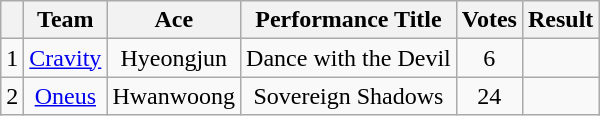<table class="wikitable" style="text-align:center">
<tr>
<th></th>
<th>Team</th>
<th>Ace</th>
<th>Performance Title</th>
<th>Votes</th>
<th>Result</th>
</tr>
<tr>
<td>1</td>
<td><a href='#'>Cravity</a></td>
<td>Hyeongjun</td>
<td>Dance with the Devil</td>
<td>6</td>
<td></td>
</tr>
<tr>
<td>2</td>
<td><a href='#'>Oneus</a></td>
<td>Hwanwoong</td>
<td>Sovereign Shadows</td>
<td>24</td>
<td></td>
</tr>
</table>
